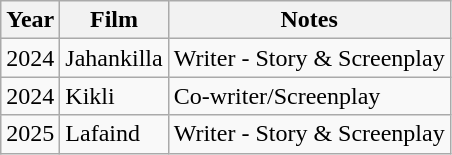<table class="wikitable">
<tr>
<th>Year</th>
<th>Film</th>
<th>Notes</th>
</tr>
<tr>
<td>2024</td>
<td>Jahankilla</td>
<td>Writer - Story & Screenplay</td>
</tr>
<tr>
<td>2024</td>
<td>Kikli</td>
<td>Co-writer/Screenplay</td>
</tr>
<tr>
<td>2025</td>
<td>Lafaind</td>
<td>Writer - Story & Screenplay</td>
</tr>
</table>
